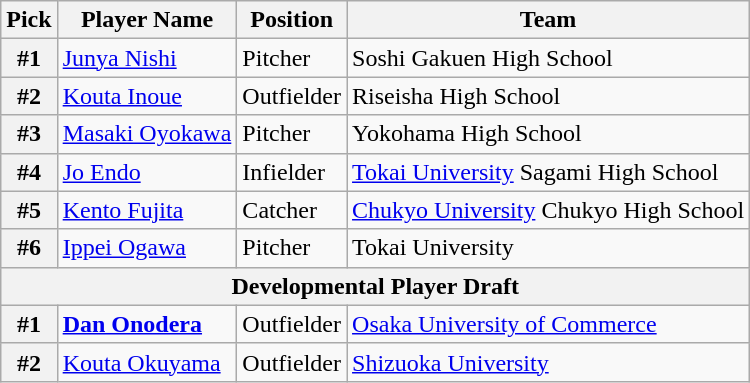<table class="wikitable">
<tr>
<th>Pick</th>
<th>Player Name</th>
<th>Position</th>
<th>Team</th>
</tr>
<tr>
<th>#1</th>
<td><a href='#'>Junya Nishi</a></td>
<td>Pitcher</td>
<td>Soshi Gakuen High School</td>
</tr>
<tr>
<th>#2</th>
<td><a href='#'>Kouta Inoue</a></td>
<td>Outfielder</td>
<td>Riseisha High School</td>
</tr>
<tr>
<th>#3</th>
<td><a href='#'>Masaki Oyokawa</a></td>
<td>Pitcher</td>
<td>Yokohama High School</td>
</tr>
<tr>
<th>#4</th>
<td><a href='#'>Jo Endo</a></td>
<td>Infielder</td>
<td><a href='#'>Tokai University</a> Sagami High School</td>
</tr>
<tr>
<th>#5</th>
<td><a href='#'>Kento Fujita</a></td>
<td>Catcher</td>
<td><a href='#'>Chukyo University</a> Chukyo High School</td>
</tr>
<tr>
<th>#6</th>
<td><a href='#'>Ippei Ogawa</a></td>
<td>Pitcher</td>
<td>Tokai University</td>
</tr>
<tr>
<th colspan="5">Developmental Player Draft</th>
</tr>
<tr>
<th>#1</th>
<td><strong><a href='#'>Dan Onodera</a></strong></td>
<td>Outfielder</td>
<td><a href='#'>Osaka University of Commerce</a></td>
</tr>
<tr>
<th>#2</th>
<td><a href='#'>Kouta Okuyama</a></td>
<td>Outfielder</td>
<td><a href='#'>Shizuoka University</a></td>
</tr>
</table>
